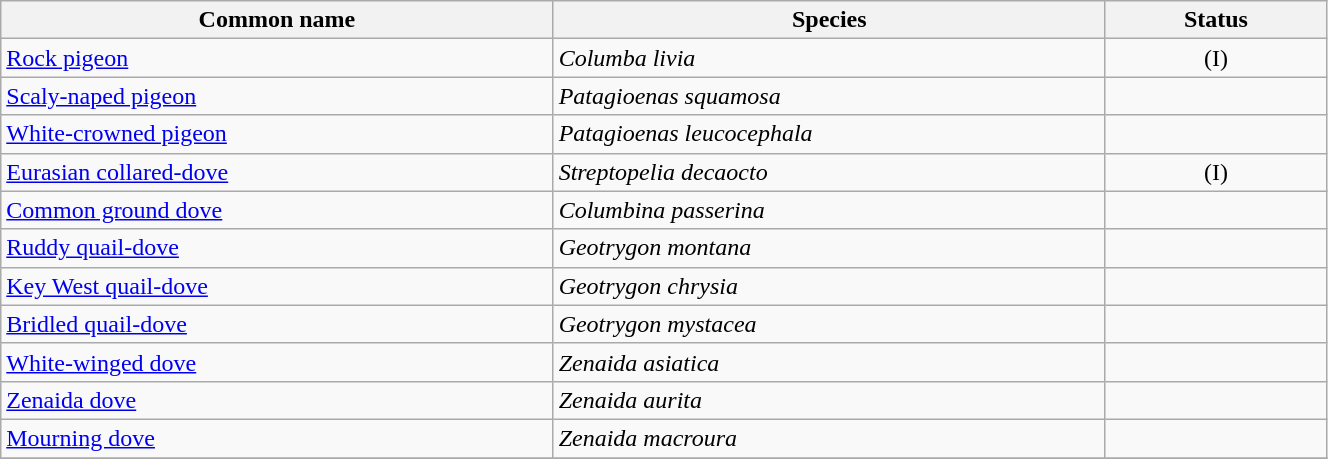<table width=70% class="wikitable">
<tr>
<th width=20%>Common name</th>
<th width=20%>Species</th>
<th width=8%>Status</th>
</tr>
<tr>
<td><a href='#'>Rock pigeon</a></td>
<td><em>Columba livia</em></td>
<td align=center>(I)</td>
</tr>
<tr>
<td><a href='#'>Scaly-naped pigeon</a></td>
<td><em>Patagioenas squamosa</em></td>
<td align=center></td>
</tr>
<tr>
<td><a href='#'>White-crowned pigeon</a></td>
<td><em>Patagioenas leucocephala</em></td>
<td align=center></td>
</tr>
<tr>
<td><a href='#'>Eurasian collared-dove</a></td>
<td><em>Streptopelia decaocto</em></td>
<td align=center>(I)</td>
</tr>
<tr>
<td><a href='#'>Common ground dove</a></td>
<td><em>Columbina passerina</em></td>
<td align=center></td>
</tr>
<tr>
<td><a href='#'>Ruddy quail-dove</a></td>
<td><em>Geotrygon montana</em></td>
<td align=center></td>
</tr>
<tr>
<td><a href='#'>Key West quail-dove</a></td>
<td><em>Geotrygon chrysia</em></td>
<td align=center></td>
</tr>
<tr>
<td><a href='#'>Bridled quail-dove</a></td>
<td><em>Geotrygon mystacea</em></td>
<td align=center></td>
</tr>
<tr>
<td><a href='#'>White-winged dove</a></td>
<td><em>Zenaida asiatica</em></td>
<td align=center></td>
</tr>
<tr>
<td><a href='#'>Zenaida dove</a></td>
<td><em>Zenaida aurita</em></td>
<td align=center></td>
</tr>
<tr>
<td><a href='#'>Mourning dove</a></td>
<td><em>Zenaida macroura</em></td>
<td align=center></td>
</tr>
<tr>
</tr>
</table>
